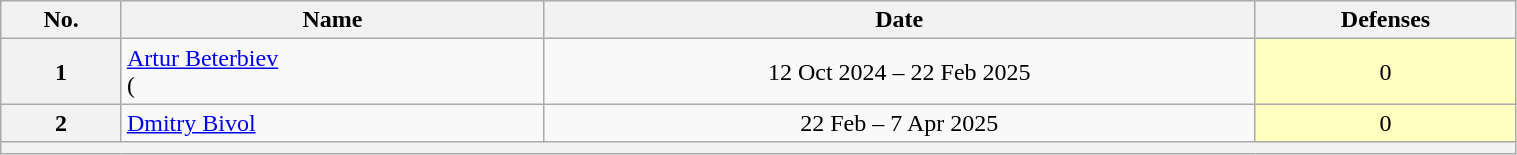<table class="wikitable sortable" style="width:80%">
<tr>
<th>No.</th>
<th>Name</th>
<th>Date</th>
<th>Defenses</th>
</tr>
<tr align=center>
<th>1</th>
<td align=left><a href='#'>Artur Beterbiev</a><br>(</td>
<td>12 Oct 2024 – 22 Feb 2025</td>
<td style="background:#ffffbf;">0</td>
</tr>
<tr align=center>
<th>2</th>
<td align=left><a href='#'>Dmitry Bivol</a></td>
<td>22 Feb – 7 Apr 2025</td>
<td style="background:#ffffbf;">0</td>
</tr>
<tr align=center>
<th colspan=4></th>
</tr>
</table>
